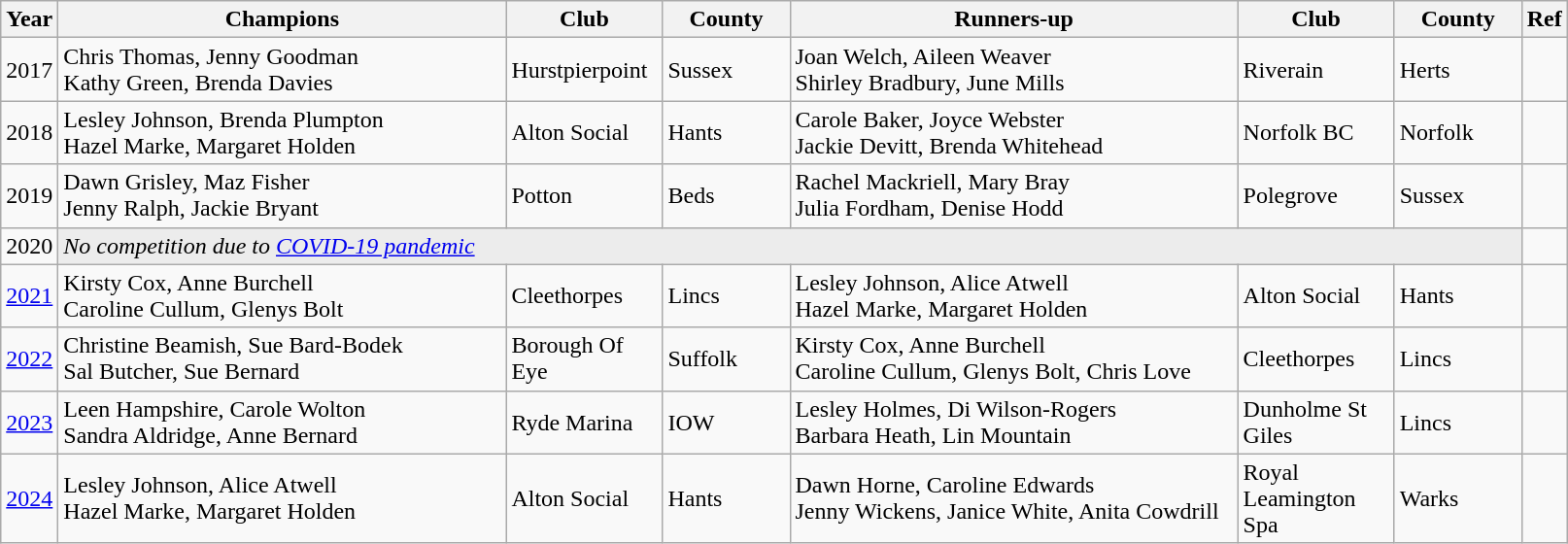<table class="wikitable">
<tr>
<th width="30">Year</th>
<th width="300">Champions</th>
<th width="100">Club</th>
<th width="80">County</th>
<th width="300">Runners-up</th>
<th width="100">Club</th>
<th width="80">County</th>
<th width="20">Ref</th>
</tr>
<tr>
<td align=center>2017</td>
<td>Chris Thomas, Jenny Goodman<br>Kathy Green, Brenda Davies</td>
<td>Hurstpierpoint</td>
<td>Sussex</td>
<td>Joan Welch, Aileen Weaver<br>Shirley Bradbury, June Mills</td>
<td>Riverain</td>
<td>Herts</td>
<td></td>
</tr>
<tr>
<td align=center>2018</td>
<td>Lesley Johnson, Brenda Plumpton<br>Hazel Marke, Margaret Holden</td>
<td>Alton Social</td>
<td>Hants</td>
<td>Carole Baker, Joyce Webster<br>Jackie Devitt, Brenda Whitehead</td>
<td>Norfolk BC</td>
<td>Norfolk</td>
<td></td>
</tr>
<tr>
<td align=center>2019</td>
<td>Dawn Grisley, Maz Fisher<br>Jenny Ralph, Jackie Bryant</td>
<td>Potton</td>
<td>Beds</td>
<td>Rachel Mackriell, Mary Bray<br>Julia Fordham, Denise Hodd</td>
<td>Polegrove</td>
<td>Sussex</td>
<td></td>
</tr>
<tr>
<td align=center>2020</td>
<td colspan=6 bgcolor="ececec"><em>No competition due to <a href='#'>COVID-19 pandemic</a></em></td>
<td align=left></td>
</tr>
<tr>
<td align=center><a href='#'>2021</a></td>
<td>Kirsty Cox, Anne Burchell<br>Caroline Cullum, Glenys Bolt</td>
<td>Cleethorpes</td>
<td>Lincs</td>
<td>Lesley Johnson, Alice Atwell<br>Hazel Marke, Margaret Holden</td>
<td>Alton Social</td>
<td>Hants</td>
<td></td>
</tr>
<tr>
<td align=center><a href='#'>2022</a></td>
<td>Christine Beamish, Sue Bard-Bodek<br>Sal Butcher, Sue Bernard</td>
<td>Borough Of Eye</td>
<td>Suffolk</td>
<td>Kirsty Cox, Anne Burchell<br>Caroline Cullum, Glenys Bolt, Chris Love</td>
<td>Cleethorpes</td>
<td>Lincs</td>
<td></td>
</tr>
<tr>
<td align=center><a href='#'>2023</a></td>
<td>Leen Hampshire, Carole Wolton<br>Sandra Aldridge, Anne Bernard</td>
<td>Ryde Marina</td>
<td>IOW</td>
<td>Lesley Holmes, Di Wilson-Rogers<br>Barbara Heath, Lin Mountain</td>
<td>Dunholme St Giles</td>
<td>Lincs</td>
<td></td>
</tr>
<tr>
<td align=center><a href='#'>2024</a></td>
<td>Lesley Johnson, Alice Atwell<br>Hazel Marke, Margaret Holden</td>
<td>Alton Social</td>
<td>Hants</td>
<td>Dawn Horne, Caroline Edwards<br>Jenny Wickens, Janice White, Anita Cowdrill</td>
<td>Royal Leamington Spa</td>
<td>Warks</td>
<td></td>
</tr>
</table>
